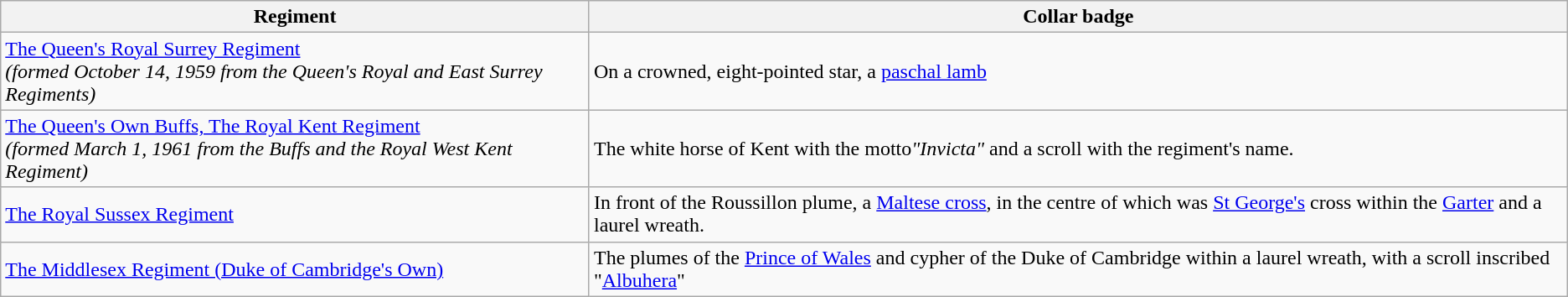<table class="wikitable">
<tr>
<th>Regiment</th>
<th>Collar badge</th>
</tr>
<tr>
<td><a href='#'>The Queen's Royal Surrey Regiment</a><br><em>(formed October 14, 1959 from the Queen's Royal and East Surrey Regiments)</em></td>
<td>On a crowned, eight-pointed star, a <a href='#'>paschal lamb</a></td>
</tr>
<tr>
<td><a href='#'>The Queen's Own Buffs, The Royal Kent Regiment</a><br><em>(formed March 1, 1961 from the Buffs and the Royal West Kent Regiment)</em></td>
<td>The white horse of Kent with the motto<em>"Invicta"</em> and a scroll with the regiment's name.</td>
</tr>
<tr>
<td><a href='#'>The Royal Sussex Regiment</a></td>
<td>In front of the Roussillon plume, a <a href='#'>Maltese cross</a>, in the centre of which was <a href='#'>St George's</a> cross within the <a href='#'>Garter</a> and a laurel wreath.</td>
</tr>
<tr>
<td><a href='#'>The Middlesex Regiment (Duke of Cambridge's Own)</a></td>
<td>The plumes of the <a href='#'>Prince of Wales</a> and cypher of the Duke of Cambridge within a laurel wreath, with a scroll inscribed "<a href='#'>Albuhera</a>"</td>
</tr>
</table>
